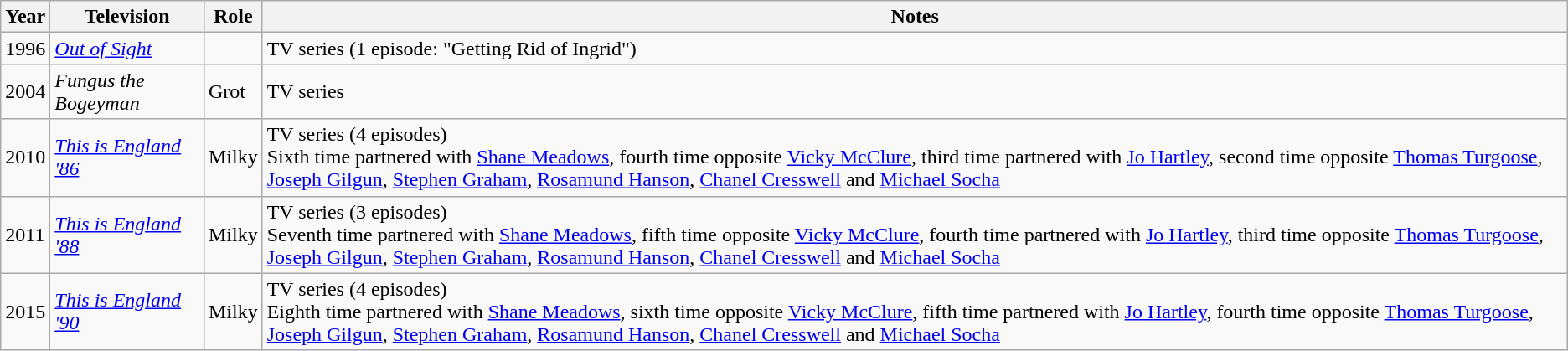<table class="wikitable">
<tr>
<th>Year</th>
<th>Television</th>
<th>Role</th>
<th>Notes</th>
</tr>
<tr>
<td>1996</td>
<td><em><a href='#'>Out of Sight</a></em></td>
<td></td>
<td>TV series (1 episode: "Getting Rid of Ingrid")</td>
</tr>
<tr>
<td>2004</td>
<td><em>Fungus the Bogeyman</em></td>
<td>Grot</td>
<td>TV series</td>
</tr>
<tr>
<td>2010</td>
<td><em><a href='#'>This is England '86</a></em></td>
<td>Milky</td>
<td>TV series (4 episodes)<br>Sixth time partnered with <a href='#'>Shane Meadows</a>, fourth time opposite <a href='#'>Vicky McClure</a>, third time partnered with <a href='#'>Jo Hartley</a>, second time opposite <a href='#'>Thomas Turgoose</a>, <a href='#'>Joseph Gilgun</a>, <a href='#'>Stephen Graham</a>, <a href='#'>Rosamund Hanson</a>, <a href='#'>Chanel Cresswell</a> and <a href='#'>Michael Socha</a></td>
</tr>
<tr>
<td>2011</td>
<td><em><a href='#'>This is England '88</a></em></td>
<td>Milky</td>
<td>TV series (3 episodes)<br>Seventh time partnered with <a href='#'>Shane Meadows</a>, fifth time opposite <a href='#'>Vicky McClure</a>, fourth time partnered with <a href='#'>Jo Hartley</a>, third time opposite <a href='#'>Thomas Turgoose</a>, <a href='#'>Joseph Gilgun</a>, <a href='#'>Stephen Graham</a>, <a href='#'>Rosamund Hanson</a>, <a href='#'>Chanel Cresswell</a> and <a href='#'>Michael Socha</a></td>
</tr>
<tr>
<td>2015</td>
<td><em><a href='#'>This is England '90</a></em></td>
<td>Milky</td>
<td>TV series (4 episodes)<br>Eighth time partnered with <a href='#'>Shane Meadows</a>, sixth time opposite <a href='#'>Vicky McClure</a>, fifth time partnered with <a href='#'>Jo Hartley</a>, fourth time opposite <a href='#'>Thomas Turgoose</a>, <a href='#'>Joseph Gilgun</a>, <a href='#'>Stephen Graham</a>, <a href='#'>Rosamund Hanson</a>, <a href='#'>Chanel Cresswell</a> and <a href='#'>Michael Socha</a></td>
</tr>
</table>
